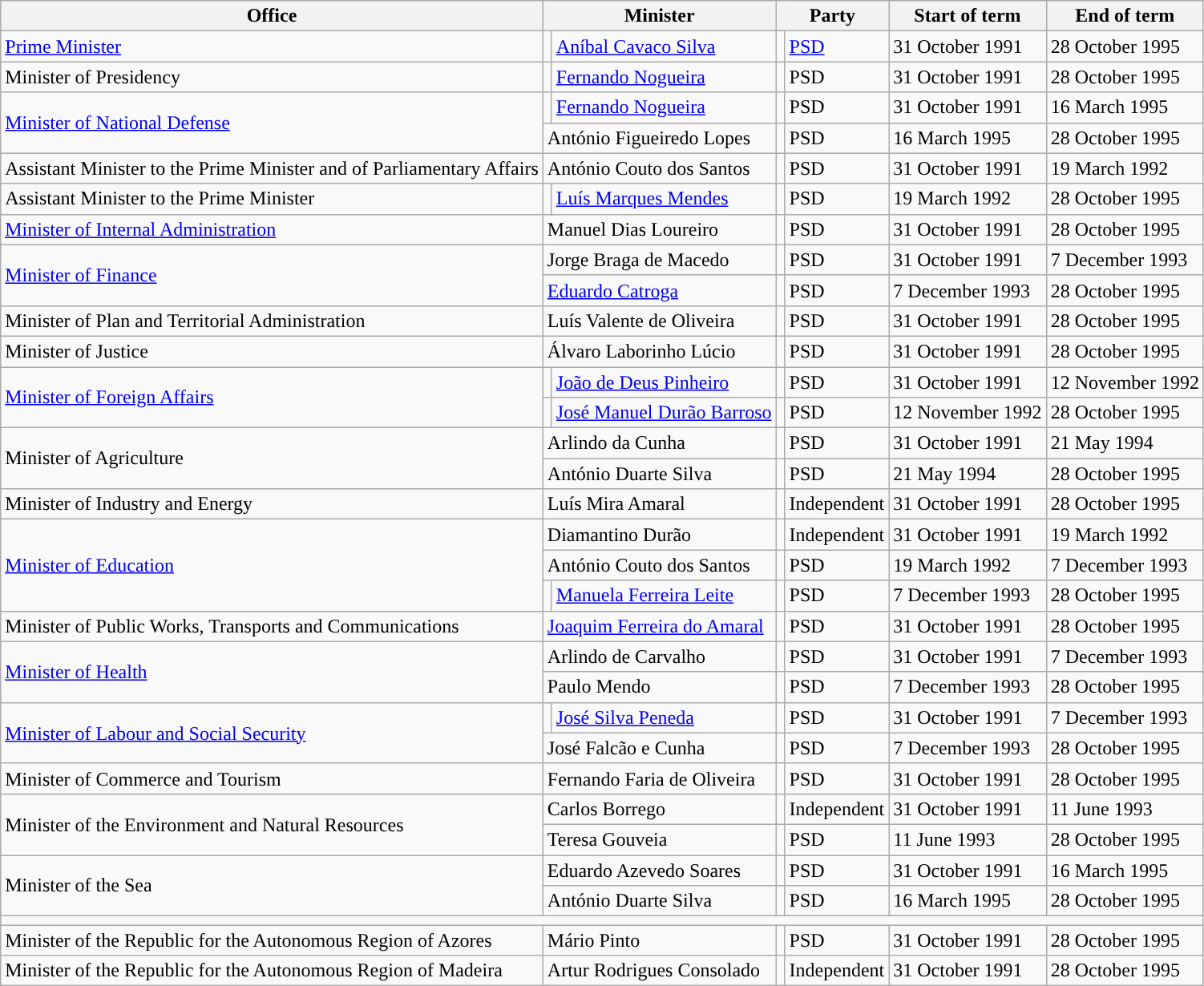<table class="wikitable">
<tr>
<th>Office</th>
<th colspan="2">Minister</th>
<th colspan="2">Party</th>
<th>Start of term</th>
<th>End of term</th>
</tr>
<tr>
<td><a href='#'>Prime Minister</a></td>
<td></td>
<td><a href='#'>Aníbal Cavaco Silva</a></td>
<td style="background:"></td>
<td><a href='#'>PSD</a></td>
<td>31 October 1991</td>
<td>28 October 1995</td>
</tr>
<tr>
<td>Minister of Presidency</td>
<td></td>
<td><a href='#'>Fernando Nogueira</a></td>
<td style="background:"></td>
<td>PSD</td>
<td>31 October 1991</td>
<td>28 October 1995</td>
</tr>
<tr>
<td rowspan="2"><a href='#'>Minister of National Defense</a></td>
<td></td>
<td><a href='#'>Fernando Nogueira</a></td>
<td style="background:"></td>
<td>PSD</td>
<td>31 October 1991</td>
<td>16 March 1995</td>
</tr>
<tr>
<td colspan="2">António Figueiredo Lopes</td>
<td style="background:"></td>
<td>PSD</td>
<td>16 March 1995</td>
<td>28 October 1995</td>
</tr>
<tr>
<td>Assistant Minister to the Prime Minister and of Parliamentary Affairs</td>
<td colspan="2">António Couto dos Santos</td>
<td style="background:"></td>
<td>PSD</td>
<td>31 October 1991</td>
<td>19 March 1992</td>
</tr>
<tr>
<td>Assistant Minister to the Prime Minister</td>
<td></td>
<td><a href='#'>Luís Marques Mendes</a></td>
<td style="background:"></td>
<td>PSD</td>
<td>19 March 1992</td>
<td>28 October 1995</td>
</tr>
<tr>
<td><a href='#'>Minister of Internal Administration</a></td>
<td colspan="2">Manuel Dias Loureiro</td>
<td style="background:"></td>
<td>PSD</td>
<td>31 October 1991</td>
<td>28 October 1995</td>
</tr>
<tr>
<td rowspan="2"><a href='#'>Minister of Finance</a></td>
<td colspan="2">Jorge Braga de Macedo</td>
<td style="background:"></td>
<td>PSD</td>
<td>31 October 1991</td>
<td>7 December 1993</td>
</tr>
<tr>
<td colspan="2"><a href='#'>Eduardo Catroga</a></td>
<td style="background:"></td>
<td>PSD</td>
<td>7 December 1993</td>
<td>28 October 1995</td>
</tr>
<tr>
<td>Minister of Plan and Territorial Administration</td>
<td colspan="2">Luís Valente de Oliveira</td>
<td style="background:"></td>
<td>PSD</td>
<td>31 October 1991</td>
<td>28 October 1995</td>
</tr>
<tr>
<td>Minister of Justice</td>
<td colspan="2">Álvaro Laborinho Lúcio</td>
<td style="background:"></td>
<td>PSD</td>
<td>31 October 1991</td>
<td>28 October 1995</td>
</tr>
<tr>
<td rowspan="2"><a href='#'>Minister of Foreign Affairs</a></td>
<td></td>
<td><a href='#'>João de Deus Pinheiro</a></td>
<td style="background:"></td>
<td>PSD</td>
<td>31 October 1991</td>
<td>12 November 1992</td>
</tr>
<tr>
<td></td>
<td><a href='#'>José Manuel Durão Barroso</a></td>
<td style="background:"></td>
<td>PSD</td>
<td>12 November 1992</td>
<td>28 October 1995</td>
</tr>
<tr>
<td rowspan="2">Minister of Agriculture</td>
<td colspan="2">Arlindo da Cunha</td>
<td style="background:"></td>
<td>PSD</td>
<td>31 October 1991</td>
<td>21 May 1994</td>
</tr>
<tr>
<td colspan="2">António Duarte Silva</td>
<td style="background:"></td>
<td>PSD</td>
<td>21 May 1994</td>
<td>28 October 1995</td>
</tr>
<tr>
<td>Minister of Industry and Energy</td>
<td colspan="2">Luís Mira Amaral</td>
<td style="background:"></td>
<td>Independent</td>
<td>31 October 1991</td>
<td>28 October 1995</td>
</tr>
<tr>
<td rowspan="3"><a href='#'>Minister of Education</a></td>
<td colspan="2">Diamantino Durão</td>
<td style="background:"></td>
<td>Independent</td>
<td>31 October 1991</td>
<td>19 March 1992</td>
</tr>
<tr>
<td colspan="2">António Couto dos Santos</td>
<td style="background:"></td>
<td>PSD</td>
<td>19 March 1992</td>
<td>7 December 1993</td>
</tr>
<tr>
<td></td>
<td><a href='#'>Manuela Ferreira Leite</a></td>
<td style="background:"></td>
<td>PSD</td>
<td>7 December 1993</td>
<td>28 October 1995</td>
</tr>
<tr>
<td>Minister of Public Works, Transports and Communications</td>
<td colspan="2"><a href='#'>Joaquim Ferreira do Amaral</a></td>
<td style="background:"></td>
<td>PSD</td>
<td>31 October 1991</td>
<td>28 October 1995</td>
</tr>
<tr>
<td rowspan="2"><a href='#'>Minister of Health</a></td>
<td colspan="2">Arlindo de Carvalho</td>
<td style="background:"></td>
<td>PSD</td>
<td>31 October 1991</td>
<td>7 December 1993</td>
</tr>
<tr>
<td colspan="2">Paulo Mendo</td>
<td style="background:"></td>
<td>PSD</td>
<td>7 December 1993</td>
<td>28 October 1995</td>
</tr>
<tr>
<td rowspan="2"><a href='#'>Minister of Labour and Social Security</a></td>
<td></td>
<td><a href='#'>José Silva Peneda</a></td>
<td style="background:"></td>
<td>PSD</td>
<td>31 October 1991</td>
<td>7 December 1993</td>
</tr>
<tr>
<td colspan="2">José Falcão e Cunha</td>
<td style="background:"></td>
<td>PSD</td>
<td>7 December 1993</td>
<td>28 October 1995</td>
</tr>
<tr>
<td>Minister of Commerce and Tourism</td>
<td colspan="2">Fernando Faria de Oliveira</td>
<td style="background:"></td>
<td>PSD</td>
<td>31 October 1991</td>
<td>28 October 1995</td>
</tr>
<tr>
<td rowspan="2">Minister of the Environment and Natural Resources</td>
<td colspan="2">Carlos Borrego</td>
<td style="background:"></td>
<td>Independent</td>
<td>31 October 1991</td>
<td>11 June 1993</td>
</tr>
<tr>
<td colspan="2">Teresa Gouveia</td>
<td style="background:"></td>
<td>PSD</td>
<td>11 June 1993</td>
<td>28 October 1995</td>
</tr>
<tr>
<td rowspan="2">Minister of the Sea</td>
<td colspan="2">Eduardo Azevedo Soares</td>
<td style="background:"></td>
<td>PSD</td>
<td>31 October 1991</td>
<td>16 March 1995</td>
</tr>
<tr>
<td colspan="2">António Duarte Silva</td>
<td style="background:"></td>
<td>PSD</td>
<td>16 March 1995</td>
<td>28 October 1995</td>
</tr>
<tr>
<td colspan="7"></td>
</tr>
<tr>
<td>Minister of the Republic for the Autonomous Region of Azores</td>
<td colspan="2">Mário Pinto</td>
<td style="background:"></td>
<td>PSD</td>
<td>31 October 1991</td>
<td>28 October 1995</td>
</tr>
<tr>
<td>Minister of the Republic for the Autonomous Region of Madeira</td>
<td colspan="2">Artur Rodrigues Consolado</td>
<td style="background:"></td>
<td>Independent</td>
<td>31 October 1991</td>
<td>28 October 1995</td>
</tr>
</table>
